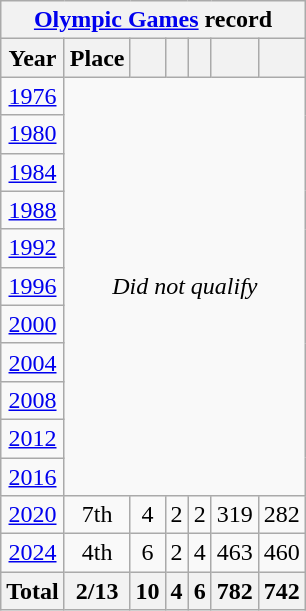<table class="wikitable" style="text-align: center;">
<tr>
<th colspan=8><a href='#'>Olympic Games</a> record</th>
</tr>
<tr>
<th>Year</th>
<th>Place</th>
<th></th>
<th></th>
<th></th>
<th></th>
<th></th>
</tr>
<tr>
<td> <a href='#'>1976</a></td>
<td colspan=7 rowspan=11><em>Did not qualify</em></td>
</tr>
<tr>
<td> <a href='#'>1980</a></td>
</tr>
<tr>
<td> <a href='#'>1984</a></td>
</tr>
<tr>
<td> <a href='#'>1988</a></td>
</tr>
<tr>
<td> <a href='#'>1992</a></td>
</tr>
<tr>
<td> <a href='#'>1996</a></td>
</tr>
<tr>
<td> <a href='#'>2000</a></td>
</tr>
<tr>
<td> <a href='#'>2004</a></td>
</tr>
<tr>
<td> <a href='#'>2008</a></td>
</tr>
<tr>
<td> <a href='#'>2012</a></td>
</tr>
<tr>
<td> <a href='#'>2016</a></td>
</tr>
<tr>
<td> <a href='#'>2020</a></td>
<td>7th</td>
<td>4</td>
<td>2</td>
<td>2</td>
<td>319</td>
<td>282</td>
</tr>
<tr>
<td> <a href='#'>2024</a></td>
<td>4th</td>
<td>6</td>
<td>2</td>
<td>4</td>
<td>463</td>
<td>460</td>
</tr>
<tr>
<th>Total</th>
<th>2/13</th>
<th>10</th>
<th>4</th>
<th>6</th>
<th>782</th>
<th>742</th>
</tr>
</table>
